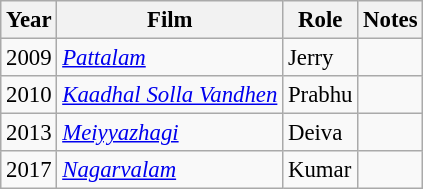<table class="wikitable" style="font-size:95%;">
<tr>
<th>Year</th>
<th>Film</th>
<th>Role</th>
<th>Notes</th>
</tr>
<tr>
<td rowspan="1">2009</td>
<td><em><a href='#'>Pattalam</a></em></td>
<td>Jerry</td>
<td></td>
</tr>
<tr>
<td rowspan="1">2010</td>
<td><em><a href='#'>Kaadhal Solla Vandhen</a></em></td>
<td>Prabhu</td>
<td></td>
</tr>
<tr>
<td rowspan="1">2013</td>
<td><em><a href='#'>Meiyyazhagi</a></em></td>
<td>Deiva</td>
<td></td>
</tr>
<tr>
<td rowspan="1">2017</td>
<td><em><a href='#'>Nagarvalam</a></em></td>
<td>Kumar</td>
<td></td>
</tr>
</table>
